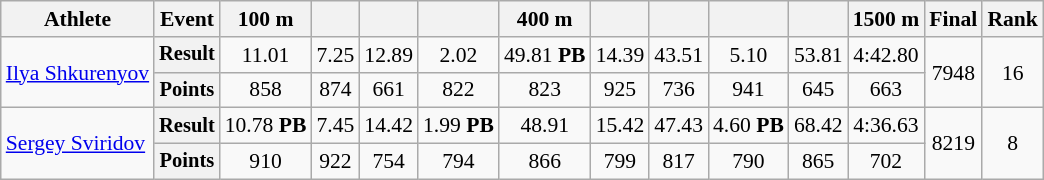<table class="wikitable" style="font-size:90%">
<tr>
<th>Athlete</th>
<th>Event</th>
<th>100 m</th>
<th></th>
<th></th>
<th></th>
<th>400 m</th>
<th></th>
<th></th>
<th></th>
<th></th>
<th>1500 m</th>
<th>Final</th>
<th>Rank</th>
</tr>
<tr align=center>
<td rowspan=2 align=left><a href='#'>Ilya Shkurenyov</a></td>
<th style="font-size:95%">Result</th>
<td>11.01</td>
<td>7.25</td>
<td>12.89</td>
<td>2.02</td>
<td>49.81 <strong>PB</strong></td>
<td>14.39</td>
<td>43.51</td>
<td>5.10</td>
<td>53.81</td>
<td>4:42.80</td>
<td rowspan=2>7948</td>
<td rowspan=2>16</td>
</tr>
<tr align=center>
<th style="font-size:95%">Points</th>
<td>858</td>
<td>874</td>
<td>661</td>
<td>822</td>
<td>823</td>
<td>925</td>
<td>736</td>
<td>941</td>
<td>645</td>
<td>663</td>
</tr>
<tr align=center>
<td rowspan=2 align=left><a href='#'>Sergey Sviridov</a></td>
<th style="font-size:95%">Result</th>
<td>10.78 <strong>PB</strong></td>
<td>7.45</td>
<td>14.42</td>
<td>1.99 <strong>PB</strong></td>
<td>48.91</td>
<td>15.42</td>
<td>47.43</td>
<td>4.60 <strong>PB</strong></td>
<td>68.42</td>
<td>4:36.63</td>
<td rowspan=2>8219</td>
<td rowspan=2>8</td>
</tr>
<tr align=center>
<th style="font-size:95%">Points</th>
<td>910</td>
<td>922</td>
<td>754</td>
<td>794</td>
<td>866</td>
<td>799</td>
<td>817</td>
<td>790</td>
<td>865</td>
<td>702</td>
</tr>
</table>
